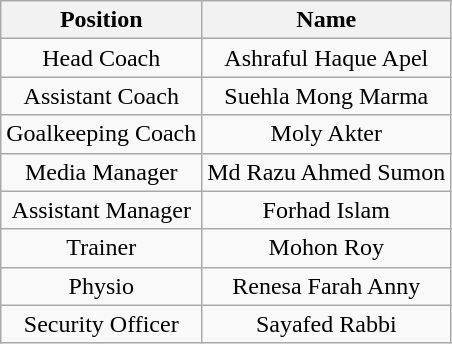<table class="wikitable" style="text-align:center;margin-left:1em;float:center">
<tr>
<th>Position</th>
<th>Name</th>
</tr>
<tr>
<td>Head Coach</td>
<td> Ashraful Haque Apel</td>
</tr>
<tr>
<td>Assistant Coach</td>
<td> Suehla Mong Marma</td>
</tr>
<tr>
<td>Goalkeeping Coach</td>
<td> Moly Akter</td>
</tr>
<tr>
<td>Media Manager</td>
<td> Md Razu Ahmed Sumon</td>
</tr>
<tr>
<td>Assistant Manager</td>
<td> Forhad Islam</td>
</tr>
<tr>
<td>Trainer</td>
<td> Mohon Roy</td>
</tr>
<tr>
<td>Physio</td>
<td> Renesa Farah Anny</td>
</tr>
<tr>
<td>Security Officer</td>
<td> Sayafed Rabbi</td>
</tr>
</table>
